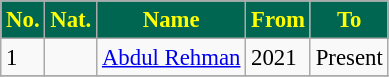<table class="wikitable"  style="font-size:95%">
<tr>
<th style="background:#006651; color:yellow; text-align:center;">No.</th>
<th style="background:#006651; color:yellow; text-align:center;">Nat.</th>
<th style="background:#006651; color:yellow; text-align:center;">Name</th>
<th style="background:#006651; color:yellow; text-align:center;">From</th>
<th style="background:#006651; color:yellow; text-align:center;">To</th>
</tr>
<tr>
<td>1</td>
<td></td>
<td><a href='#'>Abdul Rehman</a></td>
<td>2021</td>
<td>Present</td>
</tr>
<tr>
</tr>
</table>
